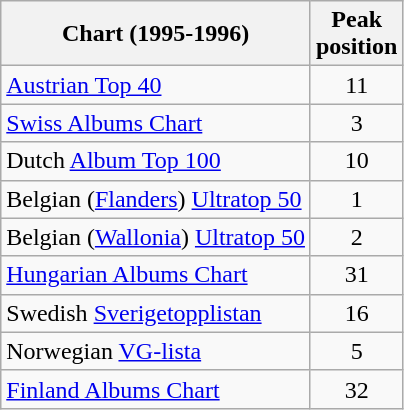<table class="wikitable sortable">
<tr>
<th>Chart (1995-1996)</th>
<th>Peak<br>position</th>
</tr>
<tr>
<td><a href='#'>Austrian Top 40</a></td>
<td style="text-align:center;">11</td>
</tr>
<tr>
<td><a href='#'>Swiss Albums Chart</a></td>
<td style="text-align:center;">3</td>
</tr>
<tr>
<td>Dutch <a href='#'>Album Top 100</a></td>
<td style="text-align:center;">10</td>
</tr>
<tr>
<td>Belgian (<a href='#'>Flanders</a>) <a href='#'>Ultratop 50</a></td>
<td style="text-align:center;">1</td>
</tr>
<tr>
<td>Belgian (<a href='#'>Wallonia</a>) <a href='#'>Ultratop 50</a></td>
<td style="text-align:center;">2</td>
</tr>
<tr>
<td align="left"><a href='#'>Hungarian Albums Chart</a></td>
<td style="text-align:center;">31</td>
</tr>
<tr>
<td>Swedish <a href='#'>Sverigetopplistan</a></td>
<td style="text-align:center;">16</td>
</tr>
<tr>
<td>Norwegian <a href='#'>VG-lista</a></td>
<td style="text-align:center;">5</td>
</tr>
<tr>
<td><a href='#'>Finland Albums Chart</a></td>
<td style="text-align:center;">32</td>
</tr>
</table>
